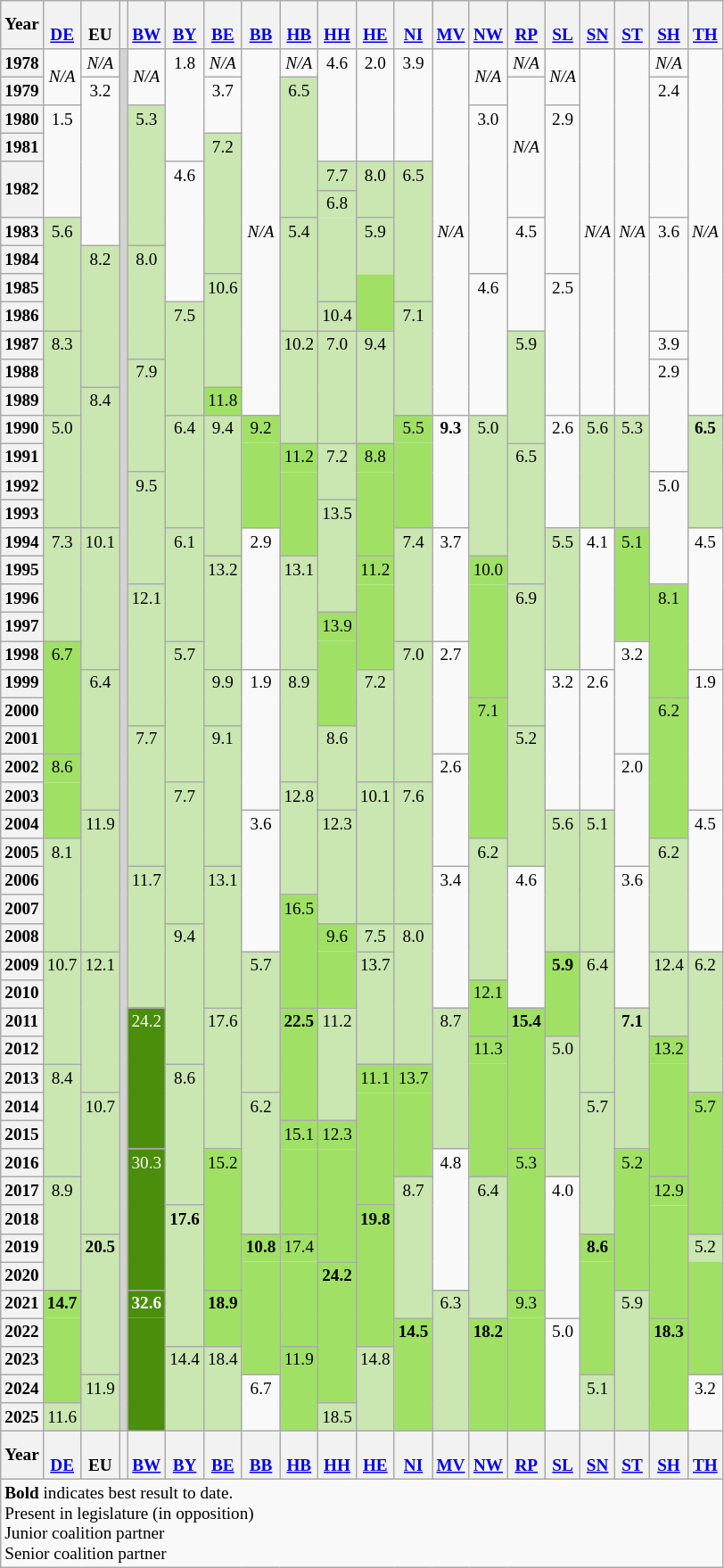<table class="wikitable" style="font-size:80%; text-align:center">
<tr>
<th>Year</th>
<th><br><a href='#'>DE</a></th>
<th><br>EU</th>
<th class="unsortable"></th>
<th><br><a href='#'>BW</a></th>
<th><br><a href='#'>BY</a></th>
<th><br><a href='#'>BE</a></th>
<th><br><a href='#'>BB</a></th>
<th><br><a href='#'>HB</a></th>
<th><br><a href='#'>HH</a></th>
<th><br><a href='#'>HE</a></th>
<th><br><a href='#'>NI</a></th>
<th><br><a href='#'>MV</a></th>
<th><br><a href='#'>NW</a></th>
<th><br><a href='#'>RP</a></th>
<th><br><a href='#'>SL</a></th>
<th><br><a href='#'>SN</a></th>
<th><br><a href='#'>ST</a></th>
<th><br><a href='#'>SH</a></th>
<th><br><a href='#'>TH</a></th>
</tr>
<tr>
<th>1978</th>
<td rowspan=2><em>N/A</em></td>
<td><em>N/A</em></td>
<td rowspan="49" bgcolor="lightgrey"></td>
<td rowspan=2><em>N/A</em></td>
<td rowspan=4 style="vertical-align:top">1.8</td>
<td><em>N/A</em></td>
<td rowspan=13><em>N/A</em></td>
<td><em>N/A</em></td>
<td rowspan=4 style="vertical-align:top">4.6</td>
<td rowspan=4 style="vertical-align:top">2.0</td>
<td rowspan=4 style="vertical-align:top">3.9</td>
<td rowspan=13><em>N/A</em></td>
<td rowspan=2><em>N/A</em></td>
<td><em>N/A</em></td>
<td rowspan=2><em>N/A</em></td>
<td rowspan=13><em>N/A</em></td>
<td rowspan=13><em>N/A</em></td>
<td><em>N/A</em></td>
<td rowspan=13><em>N/A</em></td>
</tr>
<tr>
<th>1979</th>
<td rowspan=6 style="vertical-align:top">3.2</td>
<td rowspan=2 style="vertical-align:top">3.7</td>
<td rowspan=5 bgcolor=#CAE6B1 style="vertical-align:top">6.5</td>
<td rowspan=5><em>N/A</em></td>
<td rowspan=5 style="vertical-align:top">2.4</td>
</tr>
<tr>
<th>1980</th>
<td rowspan=4 style="vertical-align:top">1.5</td>
<td rowspan=5 bgcolor=#CAE6B1 style="vertical-align:top">5.3</td>
<td rowspan=6 style="vertical-align:top">3.0</td>
<td rowspan=6 style="vertical-align:top">2.9</td>
</tr>
<tr>
<th>1981</th>
<td rowspan=5 bgcolor=#CAE6B1 style="vertical-align:top"> 7.2</td>
</tr>
<tr>
<th rowspan=2>1982</th>
<td rowspan=5 style="vertical-align:top"> 4.6</td>
<td bgcolor=#CAE6B1 style="vertical-align:top"> 7.7</td>
<td rowspan=2 bgcolor=#CAE6B1 style="vertical-align:top"> 8.0</td>
<td rowspan=5 bgcolor=#CAE6B1 style="vertical-align:top"> 6.5</td>
</tr>
<tr>
<td bgcolor=#CAE6B1 style="vertical-align:top"> 6.8</td>
</tr>
<tr>
<th>1983</th>
<td rowspan=4 bgcolor=#CAE6B1 style="vertical-align:top"> 5.6</td>
<td rowspan=4 bgcolor=#CAE6B1 style="vertical-align:top"> 5.4</td>
<td rowspan=3 bgcolor=#CAE6B1 style="border-top-style:hidden"></td>
<td rowspan=2 bgcolor=#CAE6B1 style="vertical-align:top"> 5.9</td>
<td rowspan=4 style="vertical-align:top">4.5</td>
<td rowspan=4 style="vertical-align:top"> 3.6</td>
</tr>
<tr>
<th>1984</th>
<td rowspan=5 bgcolor=#CAE6B1 style="vertical-align:top"> 8.2</td>
<td rowspan=4 bgcolor=#CAE6B1 style="vertical-align:top"> 8.0</td>
</tr>
<tr>
<th>1985</th>
<td rowspan=4 bgcolor=#CAE6B1 style="vertical-align:top"> 10.6</td>
<td rowspan=2 style="border-top-style:hidden" bgcolor=#A0E165></td>
<td rowspan=5 style="vertical-align:top"> 4.6</td>
<td rowspan=5 style="vertical-align:top"> 2.5</td>
</tr>
<tr>
<th>1986</th>
<td rowspan=4 bgcolor=#CAE6B1 style="vertical-align:top"> 7.5</td>
<td bgcolor=#CAE6B1 style="vertical-align:top"> 10.4</td>
<td rowspan=4 bgcolor=#CAE6B1 style="vertical-align:top"> 7.1</td>
</tr>
<tr>
<th>1987</th>
<td rowspan=3 bgcolor=#CAE6B1 style="vertical-align:top"> 8.3</td>
<td rowspan=4 bgcolor=#CAE6B1 style="vertical-align:top"> 10.2</td>
<td rowspan=4 bgcolor=#CAE6B1 style="vertical-align:top"> 7.0</td>
<td rowspan=4 bgcolor=#CAE6B1 style="vertical-align:top"> 9.4</td>
<td rowspan=4 bgcolor=#CAE6B1 style="vertical-align:top"> 5.9</td>
<td style="vertical-align:top"> 3.9</td>
</tr>
<tr>
<th>1988</th>
<td rowspan=4 bgcolor=#CAE6B1 style="vertical-align:top"> 7.9</td>
<td rowspan=4 style="vertical-align:top"> 2.9</td>
</tr>
<tr>
<th>1989</th>
<td rowspan=5 bgcolor=#CAE6B1 style="vertical-align:top"> 8.4</td>
<td bgcolor=#A0E165 style="vertical-align:top"> 11.8<br></td>
</tr>
<tr>
<th>1990</th>
<td rowspan=4 bgcolor=#CAE6B1 style="vertical-align:top"> 5.0</td>
<td rowspan=4 bgcolor=#CAE6B1 style="vertical-align:top"> 6.4</td>
<td rowspan=5 bgcolor=#CAE6B1 style="vertical-align:top"> 9.4</td>
<td bgcolor=#A0E165 style="vertical-align:top">9.2</td>
<td bgcolor=#A0E165 style="vertical-align:top"> 5.5</td>
<td rowspan=4 style="vertical-align:top"><strong>9.3</strong></td>
<td rowspan=5 bgcolor=#CAE6B1 style="vertical-align:top"> 5.0</td>
<td rowspan=4 style="vertical-align:top"> 2.6</td>
<td rowspan=4 bgcolor=#CAE6B1 style="vertical-align:top">5.6</td>
<td rowspan=4 bgcolor=#CAE6B1 style="vertical-align:top">5.3</td>
<td rowspan=4 bgcolor=#CAE6B1 style="vertical-align:top"><strong>6.5</strong></td>
</tr>
<tr>
<th>1991</th>
<td rowspan=3 bgcolor=#A0E165 style="border-top-style:hidden"></td>
<td bgcolor=#A0E165 style="vertical-align:top"> 11.2</td>
<td rowspan=2 bgcolor=#CAE6B1 style="vertical-align:top"> 7.2</td>
<td bgcolor=#A0E165 style="vertical-align:top"> 8.8</td>
<td rowspan=3 bgcolor=#A0E165 style="border-top-style:hidden"></td>
<td rowspan=5 bgcolor=#CAE6B1 style="vertical-align:top"> 6.5</td>
</tr>
<tr>
<th>1992</th>
<td rowspan=4 bgcolor=#CAE6B1 style="vertical-align:top"> 9.5</td>
<td rowspan=3 bgcolor=#A0E165 style="border-top-style:hidden"></td>
<td rowspan=3 bgcolor=#A0E165 style="border-top-style:hidden"></td>
<td rowspan=4 style="vertical-align:top"> 5.0</td>
</tr>
<tr>
<th>1993</th>
<td rowspan=4 bgcolor=#CAE6B1 style="vertical-align:top"> 13.5</td>
</tr>
<tr>
<th>1994</th>
<td rowspan=4 bgcolor=#CAE6B1 style="vertical-align:top"> 7.3</td>
<td rowspan=5 bgcolor=#CAE6B1 style="vertical-align:top"> 10.1</td>
<td rowspan=4 bgcolor=#CAE6B1 style="vertical-align:top"> 6.1</td>
<td rowspan=5 style="vertical-align:top"> 2.9</td>
<td rowspan=4 bgcolor=#CAE6B1 style="vertical-align:top"> 7.4</td>
<td rowspan=4 style="vertical-align:top"> 3.7</td>
<td rowspan=5 bgcolor=#CAE6B1 style="vertical-align:top"> 5.5</td>
<td rowspan=5 style="vertical-align:top"> 4.1</td>
<td bgcolor=#A0E165 style="vertical-align:top"> 5.1</td>
<td rowspan=5 style="vertical-align:top"> 4.5</td>
</tr>
<tr>
<th>1995</th>
<td rowspan=4 bgcolor=#CAE6B1 style="vertical-align:top"> 13.2</td>
<td rowspan=4 bgcolor=#CAE6B1 style="vertical-align:top"> 13.1</td>
<td bgcolor=#A0E165 style="vertical-align:top"> 11.2</td>
<td bgcolor=#A0E165 style="vertical-align:top"> 10.0</td>
<td rowspan=3 bgcolor=#A0E165 style="border-top-style:hidden"></td>
</tr>
<tr>
<th>1996</th>
<td rowspan=5 bgcolor=#CAE6B1 style="vertical-align:top"> 12.1</td>
<td rowspan=3 bgcolor=#A0E165 style="border-top-style:hidden"></td>
<td rowspan=4 bgcolor=#A0E165 style="border-top-style:hidden"></td>
<td rowspan=5 bgcolor=#CAE6B1 style="vertical-align:top"> 6.9</td>
<td bgcolor=#A0E165 style="vertical-align:top"> 8.1</td>
</tr>
<tr>
<th>1997</th>
<td bgcolor=#A0E165 style="vertical-align:top"> 13.9</td>
<td rowspan=3 bgcolor=#A0E165 style="border-top-style:hidden"></td>
</tr>
<tr>
<th>1998</th>
<td bgcolor=#A0E165 style="vertical-align:top"> 6.7</td>
<td rowspan=5 bgcolor=#CAE6B1 style="vertical-align:top"> 5.7</td>
<td rowspan=3 bgcolor=#A0E165 style="border-top-style:hidden"></td>
<td rowspan=5 bgcolor=#CAE6B1 style="vertical-align:top"> 7.0</td>
<td rowspan=4 style="vertical-align:top"> 2.7</td>
<td rowspan=4 style="vertical-align:top"> 3.2</td>
</tr>
<tr>
<th>1999</th>
<td rowspan=3 bgcolor=#A0E165 style="border-top-style:hidden"></td>
<td rowspan=5 bgcolor=#CAE6B1 style="vertical-align:top"> 6.4</td>
<td rowspan=2 bgcolor=#CAE6B1 style="vertical-align:top"> 9.9</td>
<td rowspan=5 style="vertical-align:top"> 1.9</td>
<td rowspan=4 bgcolor=#CAE6B1 style="vertical-align:top"> 8.9</td>
<td rowspan=4 bgcolor=#CAE6B1 style="vertical-align:top"> 7.2</td>
<td rowspan=5 style="vertical-align:top"> 3.2</td>
<td rowspan=5 style="vertical-align:top"> 2.6</td>
<td rowspan=5 style="vertical-align:top"> 1.9</td>
</tr>
<tr>
<th>2000</th>
<td bgcolor=#A0E165 style="vertical-align:top"> 7.1</td>
<td bgcolor=#A0E165 style="vertical-align:top"> 6.2</td>
</tr>
<tr>
<th>2001</th>
<td rowspan=5 bgcolor=#CAE6B1 style="vertical-align:top"> 7.7</td>
<td rowspan=5 bgcolor=#CAE6B1 style="vertical-align:top"> 9.1</td>
<td rowspan=3 bgcolor=#CAE6B1 style="vertical-align:top"> 8.6</td>
<td rowspan=4 bgcolor=#A0E165 style="border-top-style:hidden"></td>
<td rowspan=5 bgcolor=#CAE6B1 style="vertical-align:top"> 5.2</td>
<td rowspan=4 bgcolor=#A0E165 style="border-top-style:hidden"></td>
</tr>
<tr>
<th>2002</th>
<td bgcolor=#A0E165 style="vertical-align:top"> 8.6</td>
<td rowspan=4 style="vertical-align:top"> 2.6</td>
<td rowspan=4 style="vertical-align:top"> 2.0</td>
</tr>
<tr>
<th>2003</th>
<td rowspan=2 bgcolor=#A0E165 style="border-top-style:hidden"></td>
<td rowspan=5 bgcolor=#CAE6B1 style="vertical-align:top"> 7.7</td>
<td rowspan=4 bgcolor=#CAE6B1 style="vertical-align:top"> 12.8</td>
<td rowspan=5 bgcolor=#CAE6B1 style="vertical-align:top"> 10.1</td>
<td rowspan=5 bgcolor=#CAE6B1 style="vertical-align:top"> 7.6</td>
</tr>
<tr>
<th>2004</th>
<td rowspan=5 bgcolor=#CAE6B1 style="vertical-align:top"> 11.9</td>
<td rowspan=5 style="vertical-align:top"> 3.6</td>
<td rowspan=4 bgcolor=#CAE6B1 style="vertical-align:top"> 12.3</td>
<td rowspan=5 bgcolor=#CAE6B1 style="vertical-align:top"> 5.6</td>
<td rowspan=5 bgcolor=#CAE6B1 style="vertical-align:top"> 5.1</td>
<td rowspan=5 style="vertical-align:top"> 4.5</td>
</tr>
<tr>
<th>2005</th>
<td rowspan=4 bgcolor=#CAE6B1 style="vertical-align:top"> 8.1</td>
<td rowspan=5 bgcolor=#CAE6B1 style="vertical-align:top"> 6.2</td>
<td rowspan=4 bgcolor=#CAE6B1 style="vertical-align:top"> 6.2</td>
</tr>
<tr>
<th>2006</th>
<td rowspan=5 bgcolor=#CAE6B1 style="vertical-align:top"> 11.7</td>
<td rowspan=5 bgcolor=#CAE6B1 style="vertical-align:top"> 13.1</td>
<td rowspan=5 style="vertical-align:top"> 3.4</td>
<td rowspan=5 style="vertical-align:top"> 4.6</td>
<td rowspan=5 style="vertical-align:top"> 3.6</td>
</tr>
<tr>
<th>2007</th>
<td bgcolor=#A0E165 style="vertical-align:top"> 16.5</td>
</tr>
<tr>
<th>2008</th>
<td rowspan=5 bgcolor=#CAE6B1 style="vertical-align:top"> 9.4</td>
<td rowspan=3 bgcolor=#A0E165 style="border-top-style:hidden"></td>
<td bgcolor=#A0E165 style="vertical-align:top"> 9.6</td>
<td bgcolor=#CAE6B1 style="vertical-align:top"> 7.5</td>
<td rowspan=5 bgcolor=#CAE6B1 style="vertical-align:top"> 8.0</td>
</tr>
<tr>
<th>2009</th>
<td rowspan=4 bgcolor=#CAE6B1 style="vertical-align:top"> 10.7</td>
<td rowspan=5 bgcolor=#CAE6B1 style="vertical-align:top"> 12.1</td>
<td rowspan=5 bgcolor=#CAE6B1 style="vertical-align:top"> 5.7</td>
<td rowspan=2 bgcolor=#A0E165 style="border-top-style:hidden"></td>
<td rowspan=4 bgcolor=#CAE6B1 style="vertical-align:top"> 13.7</td>
<td bgcolor=#A0E165 style="vertical-align:top"> <strong>5.9</strong></td>
<td rowspan=5 bgcolor=#CAE6B1 style="vertical-align:top"> 6.4</td>
<td rowspan=3 bgcolor=#CAE6B1 style="vertical-align:top"> 12.4</td>
<td rowspan=5 bgcolor=#CAE6B1 style="vertical-align:top"> 6.2</td>
</tr>
<tr>
<th>2010</th>
<td rowspan=2 bgcolor=#A0E165 style="vertical-align:top"> 12.1<br></td>
<td rowspan=2 bgcolor=#A0E165 style="border-top-style:hidden"></td>
</tr>
<tr>
<th>2011</th>
<td bgcolor=#4A8E0C style="color:#FFFFFF; vertical-align:top"> 24.2</td>
<td rowspan=5 bgcolor=#CAE6B1 style="vertical-align:top"> 17.6</td>
<td bgcolor=#A0E165 style="vertical-align:top"> <strong>22.5</strong></td>
<td rowspan=4 bgcolor=#CAE6B1 style="vertical-align:top"> 11.2</td>
<td rowspan=5 bgcolor=#CAE6B1 style="vertical-align:top"> 8.7</td>
<td bgcolor=#A0E165 style="vertical-align:top"> <strong>15.4</strong></td>
<td rowspan=5 bgcolor=#CAE6B1 style="vertical-align:top"> <strong>7.1</strong></td>
</tr>
<tr>
<th>2012</th>
<td rowspan=4 bgcolor=#4A8E0C style="border-top-style:hidden"></td>
<td rowspan=3 bgcolor=#A0E165 style="border-top-style:hidden"></td>
<td bgcolor=#A0E165 style="vertical-align:top"> 11.3</td>
<td rowspan=4 bgcolor=#A0E165 style="border-top-style:hidden"></td>
<td rowspan=5 bgcolor=#CAE6B1 style="vertical-align:top"> 5.0</td>
<td bgcolor=#A0E165 style="vertical-align:top"> 13.2</td>
</tr>
<tr>
<th>2013</th>
<td rowspan=4 bgcolor=#CAE6B1 style="vertical-align:top"> 8.4</td>
<td rowspan=5 bgcolor=#CAE6B1 style="vertical-align:top"> 8.6</td>
<td bgcolor=#A0E165 style="vertical-align:top"> 11.1</td>
<td bgcolor=#A0E165 style="vertical-align:top"> 13.7</td>
<td rowspan=4 bgcolor=#A0E165 style="border-top-style:hidden"></td>
<td rowspan=4 bgcolor=#A0E165 style="border-top-style:hidden"></td>
</tr>
<tr>
<th>2014</th>
<td rowspan=5 bgcolor=#CAE6B1 style="vertical-align:top"> 10.7</td>
<td rowspan=5 bgcolor=#CAE6B1 style="vertical-align:top"> 6.2</td>
<td rowspan=4 bgcolor=#A0E165 style="border-top-style:hidden"></td>
<td rowspan=3 bgcolor=#A0E165 style="border-top-style:hidden"></td>
<td rowspan=5 bgcolor=#CAE6B1 style="vertical-align:top"> 5.7</td>
<td bgcolor=#A0E165 style="vertical-align:top"> 5.7</td>
</tr>
<tr>
<th>2015</th>
<td bgcolor=#A0E165 style="vertical-align:top"> 15.1</td>
<td bgcolor=#A0E165 style="vertical-align:top"> 12.3</td>
<td rowspan=4 bgcolor=#A0E165 style="border-top-style:hidden"></td>
</tr>
<tr>
<th>2016</th>
<td bgcolor=#4A8E0C style="color:#FFFFFF; vertical-align:top"> 30.3</td>
<td bgcolor=#A0E165 style="vertical-align:top"> 15.2</td>
<td rowspan=3 bgcolor=#A0E165 style="border-top-style:hidden"></td>
<td rowspan=4 bgcolor=#A0E165 style="border-top-style:hidden"></td>
<td rowspan=5 style="vertical-align:top"> 4.8</td>
<td bgcolor=#A0E165 style="vertical-align:top"> 5.3</td>
<td bgcolor=#A0E165 style="vertical-align:top"> 5.2</td>
</tr>
<tr>
<th>2017</th>
<td rowspan=4 bgcolor=#CAE6B1 style="vertical-align:top"> 8.9</td>
<td rowspan=4 bgcolor=#4A8E0C style="border-top-style:hidden"></td>
<td rowspan=4 bgcolor=#A0E165 style="border-top-style:hidden"></td>
<td rowspan=5 bgcolor=#CAE6B1 style="vertical-align:top"> 8.7</td>
<td rowspan=5 bgcolor=#CAE6B1 style="vertical-align:top"> 6.4</td>
<td rowspan=4 bgcolor=#A0E165 style="border-top-style:hidden"></td>
<td rowspan=5 style="vertical-align:top"> 4.0</td>
<td rowspan=4 bgcolor=#A0E165 style="border-top-style:hidden"></td>
<td bgcolor=#A0E165 style="vertical-align:top"> 12.9</td>
</tr>
<tr>
<th>2018</th>
<td rowspan=5 bgcolor=#CAE6B1 style="vertical-align:top"> <strong>17.6</strong></td>
<td bgcolor=#A0E165 style="vertical-align:top"> <strong>19.8</strong></td>
<td rowspan=4 bgcolor=#A0E165 style="border-top-style:hidden"></td>
</tr>
<tr>
<th>2019</th>
<td rowspan=5 bgcolor=#CAE6B1 style="vertical-align:top"> <strong>20.5</strong></td>
<td bgcolor=#A0E165 style="vertical-align:top"> <strong>10.8</strong></td>
<td bgcolor=#A0E165 style="vertical-align:top"> 17.4</td>
<td rowspan=4 bgcolor=#A0E165 style="border-top-style:hidden"></td>
<td bgcolor=#A0E165 style="vertical-align:top"> <strong>8.6</strong></td>
<td bgcolor=#CAE6B1 style="vertical-align:top"> 5.2</td>
</tr>
<tr>
<th>2020</th>
<td rowspan=4 bgcolor=#A0E165 style="border-top-style:hidden"></td>
<td rowspan=3 bgcolor=#A0E165 style="border-top-style:hidden"></td>
<td bgcolor=#A0E165 style="vertical-align:top"> <strong>24.2</strong></td>
<td rowspan=4 bgcolor=#A0E165 style="border-top-style:hidden"></td>
<td rowspan=4 bgcolor=#A0E165 style="border-top-style:hidden"></td>
</tr>
<tr>
<th>2021</th>
<td bgcolor=#A0E165 style="vertical-align:top"> <strong>14.7</strong></td>
<td bgcolor=#4A8E0C style="color:#FFFFFF; vertical-align:top"> <strong>32.6</strong></td>
<td rowspan=2 bgcolor=#A0E165 style="vertical-align:top"> <strong>18.9</strong><br></td>
<td rowspan=4 bgcolor=#A0E165 style="border-top-style:hidden"></td>
<td rowspan="5" bgcolor="#CAE6B1" style="vertical-align:top"> 6.3</td>
<td bgcolor=#A0E165 style="vertical-align:top"> 9.3</td>
<td rowspan="5" bgcolor="#CAE6B1" style="vertical-align:top"> 5.9</td>
</tr>
<tr>
<th>2022</th>
<td rowspan=3 bgcolor=#A0E165 style="border-top-style:hidden"></td>
<td rowspan="4" bgcolor="#4A8E0C" style="border-top-style:hidden"><br></td>
<td bgcolor=#A0E165 style="vertical-align:top"> <strong>14.5</strong></td>
<td bgcolor=#A0E165 style="vertical-align:top"> <strong>18.2</strong></td>
<td rowspan="4" bgcolor="#A0E165" style="border-top-style:hidden"></td>
<td rowspan="4" style="vertical-align:top"> 5.0</td>
<td bgcolor=#A0E165 style="vertical-align:top"> <strong>18.3</strong></td>
</tr>
<tr>
<th>2023</th>
<td rowspan="3" bgcolor="#CAE6B1" style="vertical-align:top"> 14.4</td>
<td rowspan="3" bgcolor="#CAE6B1" style="vertical-align:top"> 18.4</td>
<td rowspan="3" bgcolor="#A0E165" style="vertical-align:top"> 11.9<br></td>
<td rowspan="3" bgcolor="#CAE6B1" style="vertical-align:top"> 14.8</td>
<td rowspan="3" bgcolor="#A0E165" style="border-top-style:hidden"></td>
<td rowspan="3" bgcolor="#A0E165" style="border-top-style:hidden"></td>
<td rowspan="3" bgcolor="#A0E165" style="border-top-style:hidden"></td>
</tr>
<tr>
<th>2024</th>
<td rowspan="2" bgcolor="#CAE6B1" style="vertical-align:top"> 11.9</td>
<td rowspan="2" style="vertical-align:top"> 6.7</td>
<td bgcolor="#CAE6B1" rowspan="2" style="vertical-align:top"> 5.1</td>
<td rowspan="2" style="vertical-align:top"> 3.2</td>
</tr>
<tr class="sortbottom">
<th>2025</th>
<td bgcolor="#CAE6B1" style="vertical-align:top"> 11.6</td>
<td bgcolor="#CAE6B1" style="vertical-align:top"> 18.5</td>
</tr>
<tr>
<th>Year</th>
<th><br><a href='#'>DE</a></th>
<th><br>EU</th>
<th></th>
<th><br><a href='#'>BW</a></th>
<th><br><a href='#'>BY</a></th>
<th><br><a href='#'>BE</a></th>
<th><br><a href='#'>BB</a></th>
<th><br><a href='#'>HB</a></th>
<th><br><a href='#'>HH</a></th>
<th><br><a href='#'>HE</a></th>
<th><br><a href='#'>NI</a></th>
<th><br><a href='#'>MV</a></th>
<th><br><a href='#'>NW</a></th>
<th><br><a href='#'>RP</a></th>
<th><br><a href='#'>SL</a></th>
<th><br><a href='#'>SN</a></th>
<th><br><a href='#'>ST</a></th>
<th><br><a href='#'>SH</a></th>
<th><br><a href='#'>TH</a></th>
</tr>
<tr class="sortbottom">
<td colspan=20 align=left><strong>Bold</strong> indicates best result to date.<br> Present in legislature (in opposition)<br> Junior coalition partner<br> Senior coalition partner</td>
</tr>
</table>
